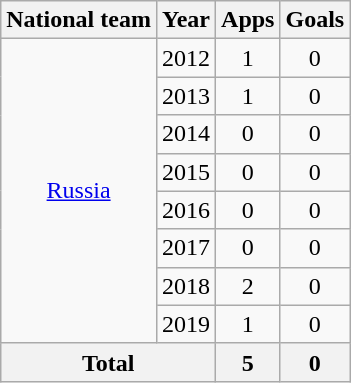<table class="wikitable" style="text-align:center">
<tr>
<th>National team</th>
<th>Year</th>
<th>Apps</th>
<th>Goals</th>
</tr>
<tr>
<td rowspan="8"><a href='#'>Russia</a></td>
<td>2012</td>
<td>1</td>
<td>0</td>
</tr>
<tr>
<td>2013</td>
<td>1</td>
<td>0</td>
</tr>
<tr>
<td>2014</td>
<td>0</td>
<td>0</td>
</tr>
<tr>
<td>2015</td>
<td>0</td>
<td>0</td>
</tr>
<tr>
<td>2016</td>
<td>0</td>
<td>0</td>
</tr>
<tr>
<td>2017</td>
<td>0</td>
<td>0</td>
</tr>
<tr>
<td>2018</td>
<td>2</td>
<td>0</td>
</tr>
<tr>
<td>2019</td>
<td>1</td>
<td>0</td>
</tr>
<tr>
<th colspan="2">Total</th>
<th>5</th>
<th>0</th>
</tr>
</table>
